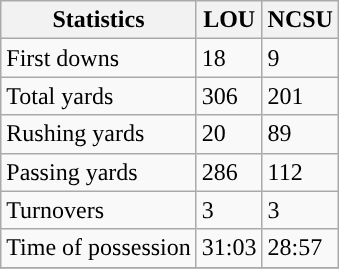<table class="wikitable">
<tr>
<th>Statistics</th>
<th>LOU</th>
<th>NCSU</th>
</tr>
<tr>
<td>First downs</td>
<td>18</td>
<td>9</td>
</tr>
<tr>
<td>Total yards</td>
<td>306</td>
<td>201</td>
</tr>
<tr>
<td>Rushing yards</td>
<td>20</td>
<td>89</td>
</tr>
<tr>
<td>Passing yards</td>
<td>286</td>
<td>112</td>
</tr>
<tr>
<td>Turnovers</td>
<td>3</td>
<td>3</td>
</tr>
<tr>
<td>Time of possession</td>
<td>31:03</td>
<td>28:57</td>
</tr>
<tr>
</tr>
</table>
